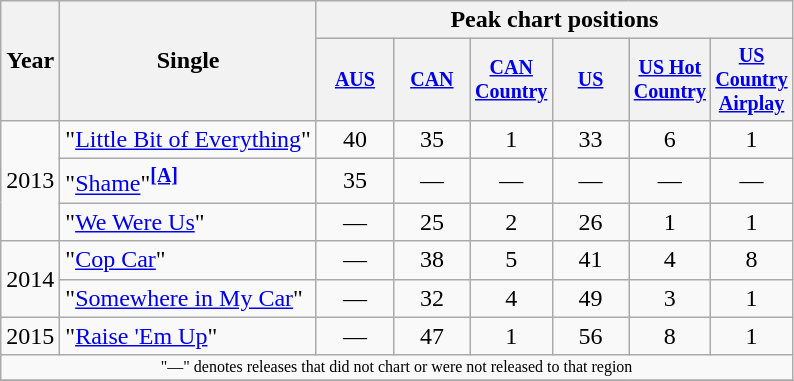<table class="wikitable" style="text-align:center;">
<tr>
<th rowspan="2">Year</th>
<th rowspan="2">Single</th>
<th colspan="6">Peak chart positions</th>
</tr>
<tr style="font-size:smaller;">
<th width="45"><a href='#'>AUS</a><br></th>
<th width="45"><a href='#'>CAN</a><br></th>
<th width="45"><a href='#'>CAN Country</a><br></th>
<th width="45"><a href='#'>US</a><br></th>
<th width="45"><a href='#'>US Hot Country</a><br></th>
<th width="45"><a href='#'>US Country Airplay</a><br></th>
</tr>
<tr>
<td rowspan="3">2013</td>
<td align="left">"<a href='#'>Little Bit of Everything</a>"</td>
<td>40</td>
<td>35</td>
<td>1</td>
<td>33</td>
<td>6</td>
<td>1</td>
</tr>
<tr>
<td align="left">"<a href='#'>Shame</a>"<sup><a href='#'><strong>[A]</strong></a></sup></td>
<td>35</td>
<td>—</td>
<td>—</td>
<td>—</td>
<td>—</td>
<td>—</td>
</tr>
<tr>
<td align="left">"<a href='#'>We Were Us</a>"</td>
<td>—</td>
<td>25</td>
<td>2</td>
<td>26</td>
<td>1</td>
<td>1</td>
</tr>
<tr>
<td rowspan="2">2014</td>
<td align="left">"<a href='#'>Cop Car</a>"</td>
<td>—</td>
<td>38</td>
<td>5</td>
<td>41</td>
<td>4</td>
<td>8</td>
</tr>
<tr>
<td align="left">"<a href='#'>Somewhere in My Car</a>"</td>
<td>—</td>
<td>32</td>
<td>4</td>
<td>49</td>
<td>3</td>
<td>1</td>
</tr>
<tr>
<td>2015</td>
<td align="left">"<a href='#'>Raise 'Em Up</a>"</td>
<td>—</td>
<td>47</td>
<td>1</td>
<td>56</td>
<td>8</td>
<td>1</td>
</tr>
<tr>
<td colspan="8" style="font-size:8pt">"—" denotes releases that did not chart or were not released to that region</td>
</tr>
<tr>
</tr>
</table>
